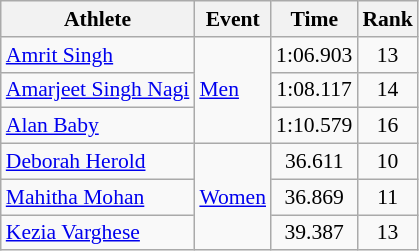<table class=wikitable style="text-align:center; font-size:90%">
<tr>
<th>Athlete</th>
<th>Event</th>
<th>Time</th>
<th>Rank</th>
</tr>
<tr>
<td align=left><a href='#'>Amrit Singh</a></td>
<td rowspan=3 align=left><a href='#'>Men</a></td>
<td>1:06.903</td>
<td>13</td>
</tr>
<tr>
<td align=left><a href='#'>Amarjeet Singh Nagi</a></td>
<td>1:08.117</td>
<td>14</td>
</tr>
<tr>
<td align=left><a href='#'>Alan Baby</a></td>
<td>1:10.579</td>
<td>16</td>
</tr>
<tr>
<td align=left><a href='#'>Deborah Herold</a></td>
<td rowspan=3 align=left><a href='#'>Women</a></td>
<td>36.611</td>
<td>10</td>
</tr>
<tr>
<td align=left><a href='#'>Mahitha Mohan</a></td>
<td>36.869</td>
<td>11</td>
</tr>
<tr>
<td align=left><a href='#'>Kezia Varghese</a></td>
<td>39.387</td>
<td>13</td>
</tr>
</table>
